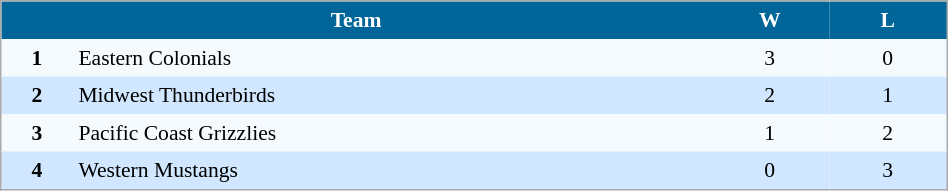<table align=center cellpadding="4" cellspacing="0" style="background: #f9f9f9; border: 1px #aaa solid; border-collapse: collapse; font-size: 90%;" width=50%>
<tr align=center bgcolor=#006699 style="color:white;">
<th width=30% colspan=2>Team</th>
<th width=5%>W</th>
<th width=5%>L</th>
</tr>
<tr align=center bgcolor=#F5FAFF>
<td><strong>1</strong></td>
<td align=left>Eastern Colonials</td>
<td>3</td>
<td>0</td>
</tr>
<tr align=center bgcolor=#D0E7FF>
<td><strong>2</strong></td>
<td align=left>Midwest Thunderbirds</td>
<td>2</td>
<td>1</td>
</tr>
<tr align=center bgcolor=#F5FAFF>
<td><strong>3</strong></td>
<td align=left>Pacific Coast Grizzlies</td>
<td>1</td>
<td>2</td>
</tr>
<tr align=center bgcolor=#D0E7FF>
<td><strong>4</strong></td>
<td align=left>Western Mustangs</td>
<td>0</td>
<td>3</td>
</tr>
<tr align=center bgcolor=#F5FAFF>
</tr>
</table>
